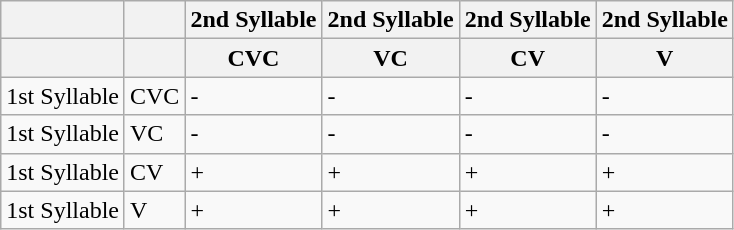<table class="wikitable">
<tr>
<th></th>
<th></th>
<th>2nd Syllable</th>
<th>2nd Syllable</th>
<th>2nd Syllable</th>
<th>2nd Syllable</th>
</tr>
<tr>
<th></th>
<th></th>
<th>CVC</th>
<th>VC</th>
<th>CV</th>
<th>V</th>
</tr>
<tr>
<td>1st Syllable</td>
<td>CVC</td>
<td>-</td>
<td>-</td>
<td>-</td>
<td>-</td>
</tr>
<tr>
<td>1st Syllable</td>
<td>VC</td>
<td>-</td>
<td>-</td>
<td>-</td>
<td>-</td>
</tr>
<tr>
<td>1st Syllable</td>
<td>CV</td>
<td>+</td>
<td>+</td>
<td>+</td>
<td>+</td>
</tr>
<tr>
<td>1st Syllable</td>
<td>V</td>
<td>+</td>
<td>+</td>
<td>+</td>
<td>+</td>
</tr>
</table>
